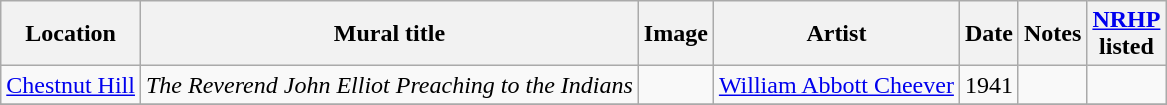<table class="wikitable sortable">
<tr>
<th>Location</th>
<th>Mural title</th>
<th>Image</th>
<th>Artist</th>
<th>Date</th>
<th>Notes</th>
<th><a href='#'>NRHP</a><br>listed</th>
</tr>
<tr>
<td><a href='#'>Chestnut Hill</a></td>
<td><em>The Reverend John Elliot Preaching to the Indians</em></td>
<td></td>
<td><a href='#'>William Abbott Cheever</a></td>
<td>1941</td>
<td></td>
<td></td>
</tr>
<tr>
</tr>
</table>
